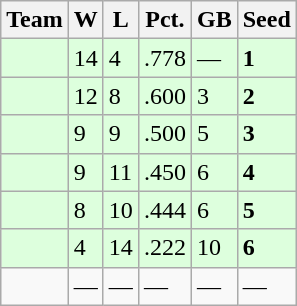<table class=wikitable>
<tr>
<th>Team</th>
<th>W</th>
<th>L</th>
<th>Pct.</th>
<th>GB</th>
<th>Seed</th>
</tr>
<tr bgcolor=ddffdd>
<td></td>
<td>14</td>
<td>4</td>
<td>.778</td>
<td>—</td>
<td><strong>1</strong></td>
</tr>
<tr bgcolor=ddffdd>
<td></td>
<td>12</td>
<td>8</td>
<td>.600</td>
<td>3</td>
<td><strong>2</strong></td>
</tr>
<tr bgcolor=ddffdd>
<td></td>
<td>9</td>
<td>9</td>
<td>.500</td>
<td>5</td>
<td><strong>3</strong></td>
</tr>
<tr bgcolor=ddffdd>
<td></td>
<td>9</td>
<td>11</td>
<td>.450</td>
<td>6</td>
<td><strong>4</strong></td>
</tr>
<tr bgcolor=ddffdd>
<td></td>
<td>8</td>
<td>10</td>
<td>.444</td>
<td>6</td>
<td><strong>5</strong></td>
</tr>
<tr bgcolor=ddffdd>
<td></td>
<td>4</td>
<td>14</td>
<td>.222</td>
<td>10</td>
<td><strong>6</strong></td>
</tr>
<tr>
<td></td>
<td>—</td>
<td>—</td>
<td>—</td>
<td>—</td>
<td>—</td>
</tr>
</table>
